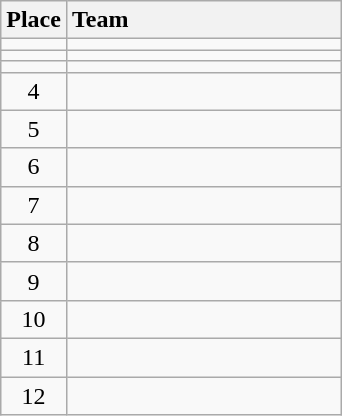<table class="wikitable" style="text-align:center; padding-bottom:0;">
<tr>
<th>Place</th>
<th style="width:11em; text-align:left;">Team</th>
</tr>
<tr>
<td></td>
<td align=left></td>
</tr>
<tr>
<td></td>
<td align=left></td>
</tr>
<tr>
<td></td>
<td align=left></td>
</tr>
<tr>
<td>4</td>
<td align=left></td>
</tr>
<tr>
<td>5</td>
<td align=left></td>
</tr>
<tr>
<td>6</td>
<td align=left></td>
</tr>
<tr>
<td>7</td>
<td align=left></td>
</tr>
<tr>
<td>8</td>
<td align=left></td>
</tr>
<tr>
<td>9</td>
<td align=left></td>
</tr>
<tr>
<td>10</td>
<td align=left></td>
</tr>
<tr>
<td>11</td>
<td align=left></td>
</tr>
<tr>
<td>12</td>
<td align=left></td>
</tr>
</table>
